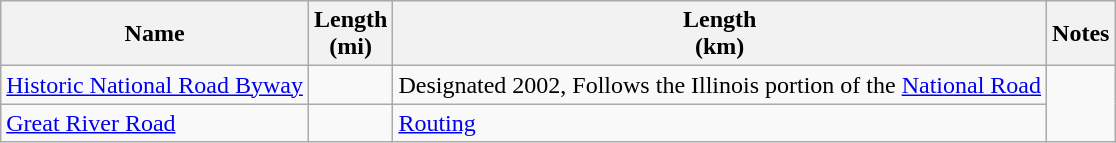<table class=wikitable>
<tr>
<th>Name</th>
<th>Length<br>(mi)</th>
<th>Length<br>(km)</th>
<th>Notes</th>
</tr>
<tr>
<td><a href='#'>Historic National Road Byway</a></td>
<td></td>
<td>Designated 2002, Follows the Illinois portion of the <a href='#'>National Road</a></td>
</tr>
<tr>
<td><a href='#'>Great River Road</a></td>
<td></td>
<td><a href='#'>Routing</a></td>
</tr>
</table>
